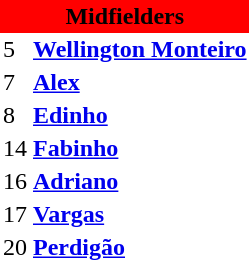<table class="toccolours" border="0" cellpadding="2" cellspacing="0" align="left" style="margin:0.5em;">
<tr>
<th colspan="2" align=center bgcolor="#FF0000"><span>Midfielders</span></th>
</tr>
<tr>
<td>5</td>
<td><strong><a href='#'>Wellington Monteiro</a></strong></td>
</tr>
<tr>
<td>7</td>
<td><strong><a href='#'>Alex</a></strong></td>
</tr>
<tr>
<td>8</td>
<td><strong><a href='#'>Edinho</a></strong></td>
</tr>
<tr>
<td>14</td>
<td><strong><a href='#'>Fabinho</a></strong></td>
</tr>
<tr>
<td>16</td>
<td><strong><a href='#'>Adriano</a></strong></td>
</tr>
<tr>
<td>17</td>
<td><strong><a href='#'>Vargas</a></strong></td>
</tr>
<tr>
<td>20</td>
<td><strong><a href='#'>Perdigão</a></strong></td>
</tr>
<tr>
</tr>
</table>
